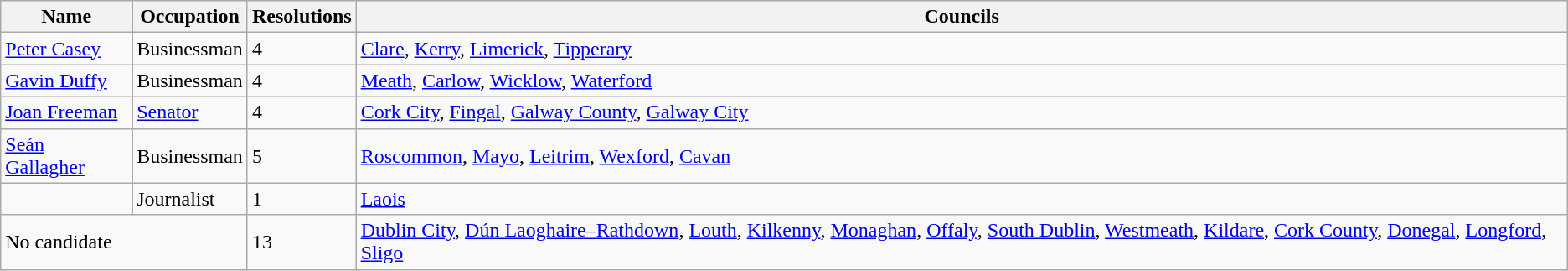<table class="wikitable">
<tr>
<th>Name</th>
<th>Occupation</th>
<th>Resolutions</th>
<th>Councils</th>
</tr>
<tr>
<td><a href='#'>Peter Casey</a></td>
<td>Businessman</td>
<td>4</td>
<td><a href='#'>Clare</a>, <a href='#'>Kerry</a>, <a href='#'>Limerick</a>, <a href='#'>Tipperary</a></td>
</tr>
<tr>
<td><a href='#'>Gavin Duffy</a></td>
<td>Businessman</td>
<td>4</td>
<td><a href='#'>Meath</a>, <a href='#'>Carlow</a>, <a href='#'>Wicklow</a>, <a href='#'>Waterford</a></td>
</tr>
<tr>
<td><a href='#'>Joan Freeman</a></td>
<td><a href='#'>Senator</a></td>
<td>4</td>
<td><a href='#'>Cork City</a>, <a href='#'>Fingal</a>, <a href='#'>Galway County</a>, <a href='#'>Galway City</a></td>
</tr>
<tr>
<td><a href='#'>Seán Gallagher</a></td>
<td>Businessman</td>
<td>5</td>
<td><a href='#'>Roscommon</a>, <a href='#'>Mayo</a>, <a href='#'>Leitrim</a>, <a href='#'>Wexford</a>, <a href='#'>Cavan</a></td>
</tr>
<tr>
<td></td>
<td>Journalist</td>
<td>1</td>
<td><a href='#'>Laois</a></td>
</tr>
<tr>
<td colspan=2>No candidate</td>
<td>13</td>
<td><a href='#'>Dublin City</a>, <a href='#'>Dún Laoghaire–Rathdown</a>, <a href='#'>Louth</a>, <a href='#'>Kilkenny</a>, <a href='#'>Monaghan</a>, <a href='#'>Offaly</a>, <a href='#'>South Dublin</a>, <a href='#'>Westmeath</a>, <a href='#'>Kildare</a>, <a href='#'>Cork County</a>, <a href='#'>Donegal</a>, <a href='#'>Longford</a>, <a href='#'>Sligo</a></td>
</tr>
</table>
